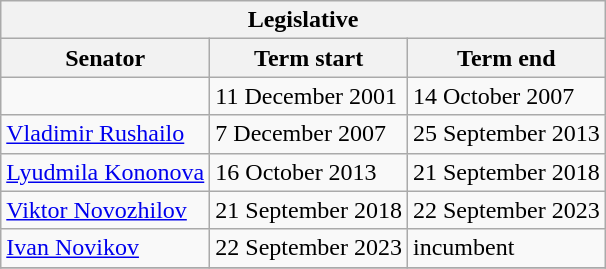<table class="wikitable sortable">
<tr>
<th colspan=3>Legislative</th>
</tr>
<tr>
<th>Senator</th>
<th>Term start</th>
<th>Term end</th>
</tr>
<tr>
<td></td>
<td>11 December 2001</td>
<td>14 October 2007</td>
</tr>
<tr>
<td><a href='#'>Vladimir Rushailo</a></td>
<td>7 December 2007</td>
<td>25 September 2013</td>
</tr>
<tr>
<td><a href='#'>Lyudmila Kononova</a></td>
<td>16 October 2013</td>
<td>21 September 2018</td>
</tr>
<tr>
<td><a href='#'>Viktor Novozhilov</a></td>
<td>21 September 2018</td>
<td>22 September 2023</td>
</tr>
<tr>
<td><a href='#'>Ivan Novikov</a></td>
<td>22 September 2023</td>
<td>incumbent</td>
</tr>
<tr>
</tr>
</table>
